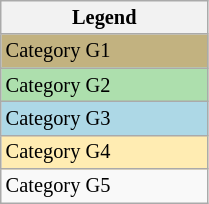<table class="wikitable" style="font-size:85%;" width=11%>
<tr>
<th>Legend</th>
</tr>
<tr bgcolor=#C2B280>
<td>Category G1</td>
</tr>
<tr bgcolor="#ADDFAD">
<td>Category G2</td>
</tr>
<tr bgcolor="lightblue">
<td>Category G3</td>
</tr>
<tr bgcolor=#ffecb2>
<td>Category G4</td>
</tr>
<tr>
<td>Category G5</td>
</tr>
</table>
